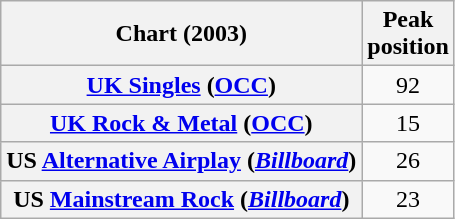<table class="wikitable sortable plainrowheaders" style="text-align:center">
<tr>
<th scope="col">Chart (2003)</th>
<th scope="col">Peak<br>position</th>
</tr>
<tr>
<th scope="row"><a href='#'>UK Singles</a> (<a href='#'>OCC</a>)</th>
<td>92</td>
</tr>
<tr>
<th scope="row"><a href='#'>UK Rock & Metal</a> (<a href='#'>OCC</a>)</th>
<td>15</td>
</tr>
<tr>
<th scope="row">US <a href='#'>Alternative Airplay</a> (<em><a href='#'>Billboard</a></em>)</th>
<td>26</td>
</tr>
<tr>
<th scope="row">US <a href='#'>Mainstream Rock</a> (<em><a href='#'>Billboard</a></em>) </th>
<td>23</td>
</tr>
</table>
